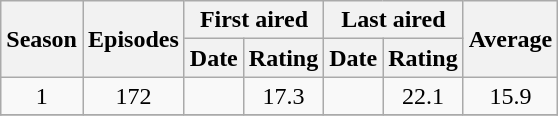<table class="wikitable" style="text-align: center">
<tr>
<th scope="col" rowspan="2">Season</th>
<th scope="col" rowspan="2" colspan="1">Episodes</th>
<th scope="col" colspan="2">First aired</th>
<th scope="col" colspan="2">Last aired</th>
<th scope="col" rowspan="2" colspan="1">Average</th>
</tr>
<tr>
<th scope="col">Date</th>
<th scope="col">Rating</th>
<th scope="col">Date</th>
<th scope="col">Rating</th>
</tr>
<tr>
<td>1</td>
<td>172</td>
<td></td>
<td>17.3</td>
<td></td>
<td>22.1</td>
<td>15.9</td>
</tr>
<tr>
</tr>
</table>
